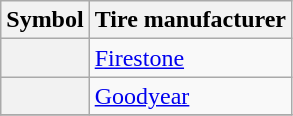<table class="wikitable plainrowheaders">
<tr>
<th scope="col">Symbol</th>
<th scope="col">Tire manufacturer</th>
</tr>
<tr>
<th scope="row" style="text-align:center"></th>
<td><a href='#'>Firestone</a></td>
</tr>
<tr>
<th scope="row" style="text-align:center"></th>
<td><a href='#'>Goodyear</a></td>
</tr>
<tr>
</tr>
</table>
